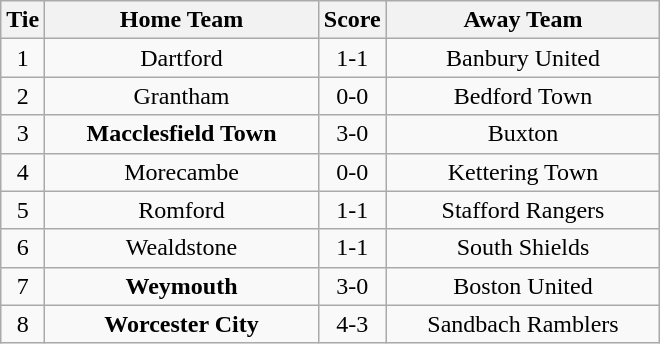<table class="wikitable" style="text-align:center;">
<tr>
<th width=20>Tie</th>
<th width=175>Home Team</th>
<th width=20>Score</th>
<th width=175>Away Team</th>
</tr>
<tr>
<td>1</td>
<td>Dartford</td>
<td>1-1</td>
<td>Banbury United</td>
</tr>
<tr>
<td>2</td>
<td>Grantham</td>
<td>0-0</td>
<td>Bedford Town</td>
</tr>
<tr>
<td>3</td>
<td><strong>Macclesfield Town</strong></td>
<td>3-0</td>
<td>Buxton</td>
</tr>
<tr>
<td>4</td>
<td>Morecambe</td>
<td>0-0</td>
<td>Kettering Town</td>
</tr>
<tr>
<td>5</td>
<td>Romford</td>
<td>1-1</td>
<td>Stafford Rangers</td>
</tr>
<tr>
<td>6</td>
<td>Wealdstone</td>
<td>1-1</td>
<td>South Shields</td>
</tr>
<tr>
<td>7</td>
<td><strong>Weymouth</strong></td>
<td>3-0</td>
<td>Boston United</td>
</tr>
<tr>
<td>8</td>
<td><strong>Worcester City</strong></td>
<td>4-3</td>
<td>Sandbach Ramblers</td>
</tr>
</table>
